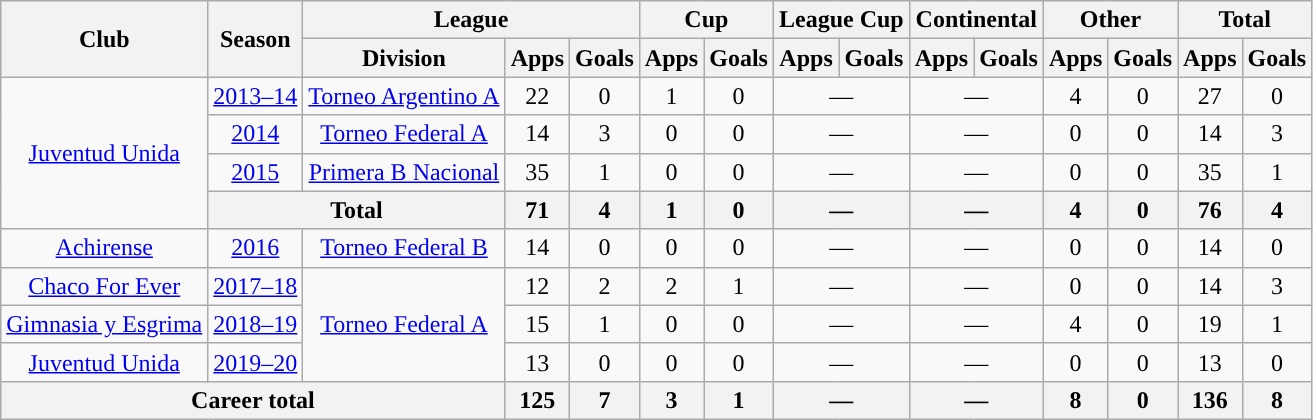<table class="wikitable" style="text-align:center">
<tr>
<th rowspan="2">Club</th>
<th rowspan="2">Season</th>
<th colspan="3">League</th>
<th colspan="2">Cup</th>
<th colspan="2">League Cup</th>
<th colspan="2">Continental</th>
<th colspan="2">Other</th>
<th colspan="2">Total</th>
</tr>
<tr>
<th>Division</th>
<th>Apps</th>
<th>Goals</th>
<th>Apps</th>
<th>Goals</th>
<th>Apps</th>
<th>Goals</th>
<th>Apps</th>
<th>Goals</th>
<th>Apps</th>
<th>Goals</th>
<th>Apps</th>
<th>Goals</th>
</tr>
<tr>
<td rowspan="4"><a href='#'>Juventud Unida</a></td>
<td><a href='#'>2013–14</a></td>
<td rowspan="1"><a href='#'>Torneo Argentino A</a></td>
<td>22</td>
<td>0</td>
<td>1</td>
<td>0</td>
<td colspan="2">—</td>
<td colspan="2">—</td>
<td>4</td>
<td>0</td>
<td>27</td>
<td>0</td>
</tr>
<tr>
<td><a href='#'>2014</a></td>
<td rowspan="1"><a href='#'>Torneo Federal A</a></td>
<td>14</td>
<td>3</td>
<td>0</td>
<td>0</td>
<td colspan="2">—</td>
<td colspan="2">—</td>
<td>0</td>
<td>0</td>
<td>14</td>
<td>3</td>
</tr>
<tr>
<td><a href='#'>2015</a></td>
<td rowspan="1"><a href='#'>Primera B Nacional</a></td>
<td>35</td>
<td>1</td>
<td>0</td>
<td>0</td>
<td colspan="2">—</td>
<td colspan="2">—</td>
<td>0</td>
<td>0</td>
<td>35</td>
<td>1</td>
</tr>
<tr>
<th colspan="2">Total</th>
<th>71</th>
<th>4</th>
<th>1</th>
<th>0</th>
<th colspan="2">—</th>
<th colspan="2">—</th>
<th>4</th>
<th>0</th>
<th>76</th>
<th>4</th>
</tr>
<tr>
<td rowspan="1"><a href='#'>Achirense</a></td>
<td><a href='#'>2016</a></td>
<td rowspan="1"><a href='#'>Torneo Federal B</a></td>
<td>14</td>
<td>0</td>
<td>0</td>
<td>0</td>
<td colspan="2">—</td>
<td colspan="2">—</td>
<td>0</td>
<td>0</td>
<td>14</td>
<td>0</td>
</tr>
<tr>
<td rowspan="1"><a href='#'>Chaco For Ever</a></td>
<td><a href='#'>2017–18</a></td>
<td rowspan="3"><a href='#'>Torneo Federal A</a></td>
<td>12</td>
<td>2</td>
<td>2</td>
<td>1</td>
<td colspan="2">—</td>
<td colspan="2">—</td>
<td>0</td>
<td>0</td>
<td>14</td>
<td>3</td>
</tr>
<tr>
<td rowspan="1"><a href='#'>Gimnasia y Esgrima</a></td>
<td><a href='#'>2018–19</a></td>
<td>15</td>
<td>1</td>
<td>0</td>
<td>0</td>
<td colspan="2">—</td>
<td colspan="2">—</td>
<td>4</td>
<td>0</td>
<td>19</td>
<td>1</td>
</tr>
<tr>
<td rowspan="1"><a href='#'>Juventud Unida</a></td>
<td><a href='#'>2019–20</a></td>
<td>13</td>
<td>0</td>
<td>0</td>
<td>0</td>
<td colspan="2">—</td>
<td colspan="2">—</td>
<td>0</td>
<td>0</td>
<td>13</td>
<td>0</td>
</tr>
<tr>
<th colspan="3">Career total</th>
<th>125</th>
<th>7</th>
<th>3</th>
<th>1</th>
<th colspan="2">—</th>
<th colspan="2">—</th>
<th>8</th>
<th>0</th>
<th>136</th>
<th>8</th>
</tr>
</table>
